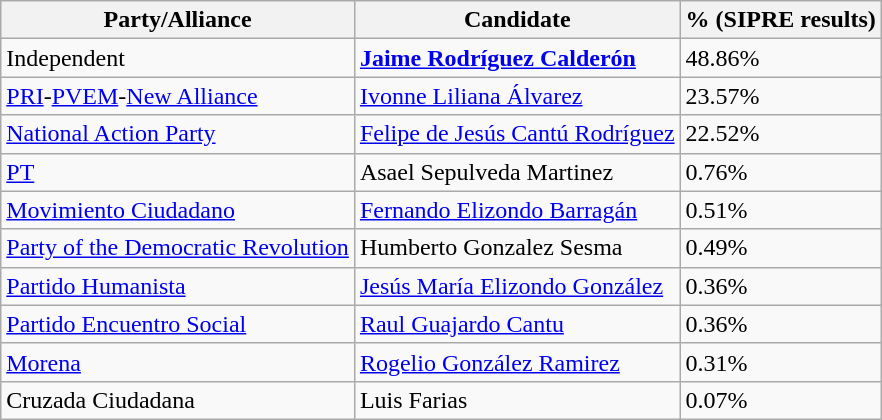<table class="wikitable">
<tr>
<th>Party/Alliance</th>
<th>Candidate</th>
<th>% (SIPRE results)</th>
</tr>
<tr>
<td>Independent</td>
<td><strong><a href='#'>Jaime Rodríguez Calderón</a></strong></td>
<td>48.86%</td>
</tr>
<tr>
<td><a href='#'>PRI</a>-<a href='#'>PVEM</a>-<a href='#'>New Alliance</a></td>
<td><a href='#'>Ivonne Liliana Álvarez</a></td>
<td>23.57%</td>
</tr>
<tr>
<td><a href='#'>National Action Party</a></td>
<td><a href='#'>Felipe de Jesús Cantú Rodríguez</a></td>
<td>22.52%</td>
</tr>
<tr>
<td><a href='#'>PT</a></td>
<td>Asael Sepulveda Martinez</td>
<td>0.76%</td>
</tr>
<tr>
<td><a href='#'>Movimiento Ciudadano</a></td>
<td><a href='#'>Fernando Elizondo Barragán</a></td>
<td>0.51%</td>
</tr>
<tr>
<td><a href='#'>Party of the Democratic Revolution</a></td>
<td>Humberto Gonzalez Sesma</td>
<td>0.49%</td>
</tr>
<tr>
<td><a href='#'>Partido Humanista</a></td>
<td><a href='#'>Jesús María Elizondo González</a></td>
<td>0.36%</td>
</tr>
<tr>
<td><a href='#'>Partido Encuentro Social</a></td>
<td><a href='#'>Raul Guajardo Cantu</a></td>
<td>0.36%</td>
</tr>
<tr>
<td><a href='#'>Morena</a></td>
<td><a href='#'>Rogelio González Ramirez</a></td>
<td>0.31%</td>
</tr>
<tr>
<td>Cruzada Ciudadana</td>
<td>Luis Farias</td>
<td>0.07%</td>
</tr>
</table>
